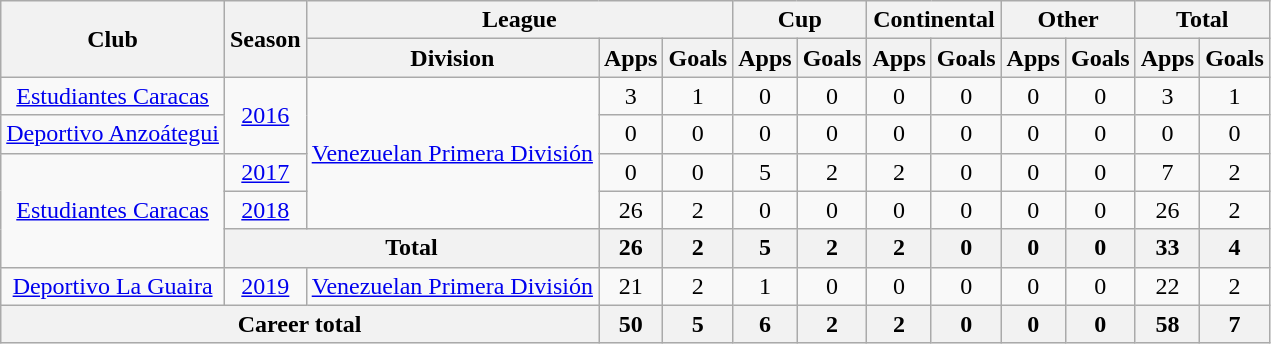<table class="wikitable" style="text-align: center">
<tr>
<th rowspan="2">Club</th>
<th rowspan="2">Season</th>
<th colspan="3">League</th>
<th colspan="2">Cup</th>
<th colspan="2">Continental</th>
<th colspan="2">Other</th>
<th colspan="2">Total</th>
</tr>
<tr>
<th>Division</th>
<th>Apps</th>
<th>Goals</th>
<th>Apps</th>
<th>Goals</th>
<th>Apps</th>
<th>Goals</th>
<th>Apps</th>
<th>Goals</th>
<th>Apps</th>
<th>Goals</th>
</tr>
<tr>
<td><a href='#'>Estudiantes Caracas</a></td>
<td rowspan="2"><a href='#'>2016</a></td>
<td rowspan="4"><a href='#'>Venezuelan Primera División</a></td>
<td>3</td>
<td>1</td>
<td>0</td>
<td>0</td>
<td>0</td>
<td>0</td>
<td>0</td>
<td>0</td>
<td>3</td>
<td>1</td>
</tr>
<tr>
<td><a href='#'>Deportivo Anzoátegui</a></td>
<td>0</td>
<td>0</td>
<td>0</td>
<td>0</td>
<td>0</td>
<td>0</td>
<td>0</td>
<td>0</td>
<td>0</td>
<td>0</td>
</tr>
<tr>
<td rowspan="3"><a href='#'>Estudiantes Caracas</a></td>
<td><a href='#'>2017</a></td>
<td>0</td>
<td>0</td>
<td>5</td>
<td>2</td>
<td>2</td>
<td>0</td>
<td>0</td>
<td>0</td>
<td>7</td>
<td>2</td>
</tr>
<tr>
<td><a href='#'>2018</a></td>
<td>26</td>
<td>2</td>
<td>0</td>
<td>0</td>
<td>0</td>
<td>0</td>
<td>0</td>
<td>0</td>
<td>26</td>
<td>2</td>
</tr>
<tr>
<th colspan="2"><strong>Total</strong></th>
<th>26</th>
<th>2</th>
<th>5</th>
<th>2</th>
<th>2</th>
<th>0</th>
<th>0</th>
<th>0</th>
<th>33</th>
<th>4</th>
</tr>
<tr>
<td><a href='#'>Deportivo La Guaira</a></td>
<td><a href='#'>2019</a></td>
<td><a href='#'>Venezuelan Primera División</a></td>
<td>21</td>
<td>2</td>
<td>1</td>
<td>0</td>
<td>0</td>
<td>0</td>
<td>0</td>
<td>0</td>
<td>22</td>
<td>2</td>
</tr>
<tr>
<th colspan="3"><strong>Career total</strong></th>
<th>50</th>
<th>5</th>
<th>6</th>
<th>2</th>
<th>2</th>
<th>0</th>
<th>0</th>
<th>0</th>
<th>58</th>
<th>7</th>
</tr>
</table>
